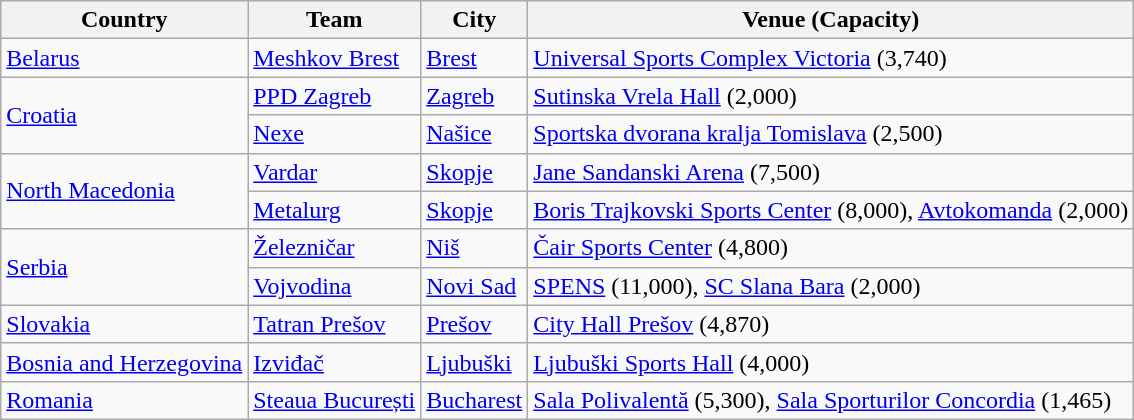<table class="wikitable">
<tr>
<th>Country</th>
<th>Team</th>
<th>City</th>
<th>Venue (Capacity)</th>
</tr>
<tr>
<td> <a href='#'>Belarus</a></td>
<td><a href='#'>Meshkov Brest</a></td>
<td><a href='#'>Brest</a></td>
<td><a href='#'>Universal Sports Complex Victoria</a> (3,740)</td>
</tr>
<tr>
<td rowspan="2"> <a href='#'>Croatia</a></td>
<td><a href='#'>PPD Zagreb</a></td>
<td><a href='#'>Zagreb</a></td>
<td><a href='#'>Sutinska Vrela Hall</a> (2,000)</td>
</tr>
<tr>
<td><a href='#'>Nexe</a></td>
<td><a href='#'>Našice</a></td>
<td><a href='#'>Sportska dvorana kralja Tomislava</a> (2,500)</td>
</tr>
<tr>
<td rowspan="2"> <a href='#'>North Macedonia</a></td>
<td><a href='#'>Vardar</a></td>
<td><a href='#'>Skopje</a></td>
<td><a href='#'>Jane Sandanski Arena</a> (7,500)</td>
</tr>
<tr>
<td><a href='#'>Metalurg</a></td>
<td><a href='#'>Skopje</a></td>
<td><a href='#'>Boris Trajkovski Sports Center</a> (8,000), <a href='#'>Avtokomanda</a> (2,000)</td>
</tr>
<tr>
<td rowspan="2"> <a href='#'>Serbia</a></td>
<td><a href='#'>Železničar</a></td>
<td><a href='#'>Niš</a></td>
<td><a href='#'>Čair Sports Center</a> (4,800)</td>
</tr>
<tr>
<td><a href='#'>Vojvodina</a></td>
<td><a href='#'>Novi Sad</a></td>
<td><a href='#'>SPENS</a> (11,000), <a href='#'>SC Slana Bara</a> (2,000)</td>
</tr>
<tr>
<td> <a href='#'>Slovakia</a></td>
<td><a href='#'>Tatran Prešov</a></td>
<td><a href='#'>Prešov</a></td>
<td><a href='#'>City Hall Prešov</a> (4,870)</td>
</tr>
<tr>
<td> <a href='#'>Bosnia and Herzegovina</a></td>
<td><a href='#'>Izviđač</a></td>
<td><a href='#'>Ljubuški</a></td>
<td><a href='#'>Ljubuški Sports Hall</a> (4,000)</td>
</tr>
<tr>
<td> <a href='#'>Romania</a></td>
<td><a href='#'>Steaua București</a></td>
<td><a href='#'>Bucharest</a></td>
<td><a href='#'>Sala Polivalentă</a> (5,300), <a href='#'>Sala Sporturilor Concordia</a> (1,465)</td>
</tr>
</table>
